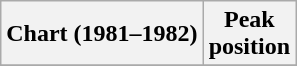<table class="wikitable plainrowheaders">
<tr>
<th>Chart (1981–1982)</th>
<th>Peak<br>position</th>
</tr>
<tr>
</tr>
</table>
